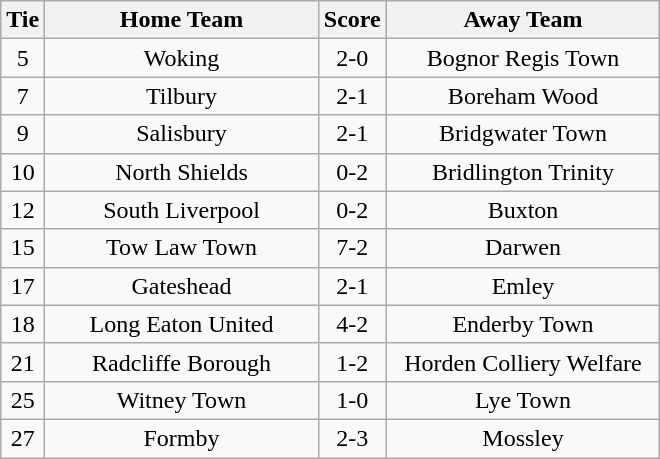<table class="wikitable" style="text-align:center;">
<tr>
<th width=20>Tie</th>
<th width=175>Home Team</th>
<th width=20>Score</th>
<th width=175>Away Team</th>
</tr>
<tr>
<td>5</td>
<td>Woking</td>
<td>2-0</td>
<td>Bognor Regis Town</td>
</tr>
<tr>
<td>7</td>
<td>Tilbury</td>
<td>2-1</td>
<td>Boreham Wood</td>
</tr>
<tr>
<td>9</td>
<td>Salisbury</td>
<td>2-1</td>
<td>Bridgwater Town</td>
</tr>
<tr>
<td>10</td>
<td>North Shields</td>
<td>0-2</td>
<td>Bridlington Trinity</td>
</tr>
<tr>
<td>12</td>
<td>South Liverpool</td>
<td>0-2</td>
<td>Buxton</td>
</tr>
<tr>
<td>15</td>
<td>Tow Law Town</td>
<td>7-2</td>
<td>Darwen</td>
</tr>
<tr>
<td>17</td>
<td>Gateshead</td>
<td>2-1</td>
<td>Emley</td>
</tr>
<tr>
<td>18</td>
<td>Long Eaton United</td>
<td>4-2</td>
<td>Enderby Town</td>
</tr>
<tr>
<td>21</td>
<td>Radcliffe Borough</td>
<td>1-2</td>
<td>Horden Colliery Welfare</td>
</tr>
<tr>
<td>25</td>
<td>Witney Town</td>
<td>1-0</td>
<td>Lye Town</td>
</tr>
<tr>
<td>27</td>
<td>Formby</td>
<td>2-3</td>
<td>Mossley</td>
</tr>
</table>
